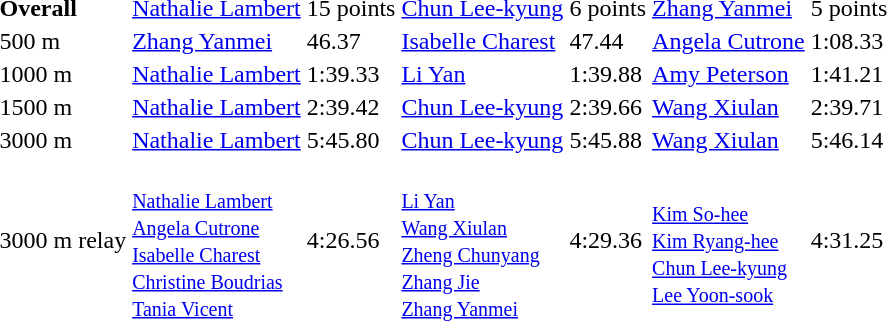<table>
<tr>
<td><strong>Overall</strong></td>
<td><a href='#'>Nathalie Lambert</a> <br> </td>
<td>15 points</td>
<td><a href='#'>Chun Lee-kyung</a> <br> </td>
<td>6 points</td>
<td><a href='#'>Zhang Yanmei</a> <br> </td>
<td>5 points</td>
</tr>
<tr>
<td>500 m</td>
<td><a href='#'>Zhang Yanmei</a> <br> </td>
<td>46.37</td>
<td><a href='#'>Isabelle Charest</a> <br> </td>
<td>47.44</td>
<td><a href='#'>Angela Cutrone</a> <br> </td>
<td>1:08.33</td>
</tr>
<tr>
<td>1000 m</td>
<td><a href='#'>Nathalie Lambert</a> <br> </td>
<td>1:39.33</td>
<td><a href='#'>Li Yan</a> <br> </td>
<td>1:39.88</td>
<td><a href='#'>Amy Peterson</a> <br> </td>
<td>1:41.21</td>
</tr>
<tr>
<td>1500 m</td>
<td><a href='#'>Nathalie Lambert</a> <br> </td>
<td>2:39.42</td>
<td><a href='#'>Chun Lee-kyung</a> <br> </td>
<td>2:39.66</td>
<td><a href='#'>Wang Xiulan</a> <br> </td>
<td>2:39.71</td>
</tr>
<tr>
<td>3000 m</td>
<td><a href='#'>Nathalie Lambert</a> <br> </td>
<td>5:45.80</td>
<td><a href='#'>Chun Lee-kyung</a> <br> </td>
<td>5:45.88</td>
<td><a href='#'>Wang Xiulan</a> <br> </td>
<td>5:46.14</td>
</tr>
<tr>
<td>3000 m relay</td>
<td> <br><small><a href='#'>Nathalie Lambert</a><br><a href='#'>Angela Cutrone</a><br><a href='#'>Isabelle Charest</a><br><a href='#'>Christine Boudrias</a><br><a href='#'>Tania Vicent</a></small></td>
<td>4:26.56</td>
<td> <br><small><a href='#'>Li Yan</a><br><a href='#'>Wang Xiulan</a><br><a href='#'>Zheng Chunyang</a><br><a href='#'>Zhang Jie</a><br><a href='#'>Zhang Yanmei</a></small></td>
<td>4:29.36</td>
<td> <br><small><a href='#'>Kim So-hee</a><br><a href='#'>Kim Ryang-hee</a><br><a href='#'>Chun Lee-kyung</a><br><a href='#'>Lee Yoon-sook</a></small></td>
<td>4:31.25</td>
</tr>
</table>
